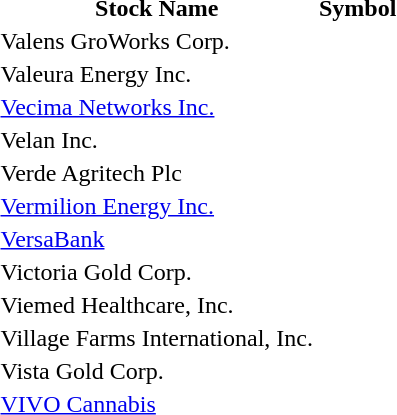<table style="background:transparent;">
<tr>
<th>Stock Name</th>
<th>Symbol</th>
</tr>
<tr --->
<td>Valens GroWorks Corp.</td>
<td></td>
</tr>
<tr --->
<td>Valeura Energy Inc.</td>
<td></td>
</tr>
<tr --->
<td><a href='#'>Vecima Networks Inc.</a></td>
<td></td>
</tr>
<tr --->
<td>Velan Inc.</td>
<td></td>
</tr>
<tr --->
<td>Verde Agritech Plc</td>
<td></td>
</tr>
<tr --->
<td><a href='#'>Vermilion Energy Inc.</a></td>
<td></td>
</tr>
<tr>
<td><a href='#'>VersaBank</a></td>
<td></td>
</tr>
<tr>
<td>Victoria Gold Corp.</td>
<td></td>
</tr>
<tr>
<td>Viemed Healthcare, Inc.</td>
<td></td>
</tr>
<tr --->
<td>Village Farms International, Inc.</td>
<td></td>
</tr>
<tr --->
<td>Vista Gold Corp.</td>
<td></td>
</tr>
<tr --->
<td><a href='#'>VIVO Cannabis</a></td>
<td></td>
</tr>
<tr --->
</tr>
</table>
